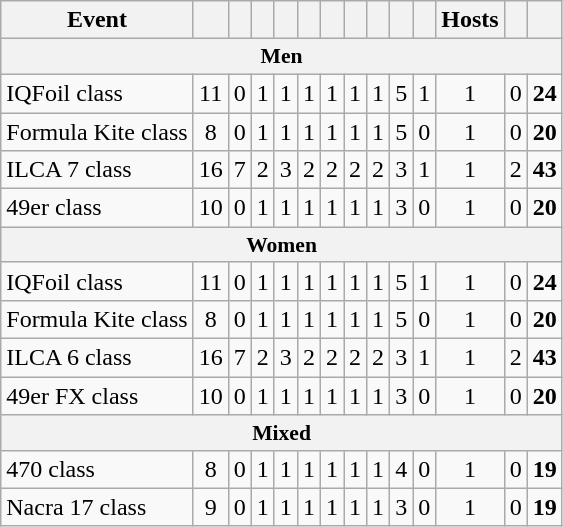<table class="wikitable">
<tr>
<th>Event</th>
<th></th>
<th></th>
<th></th>
<th></th>
<th></th>
<th></th>
<th></th>
<th></th>
<th></th>
<th></th>
<th>Hosts</th>
<th></th>
<th></th>
</tr>
<tr style="font-size:90%">
<th colspan=14>Men</th>
</tr>
<tr align=center>
<td align=left>IQFoil class</td>
<td>11</td>
<td>0</td>
<td>1</td>
<td>1</td>
<td>1</td>
<td>1</td>
<td>1</td>
<td>1</td>
<td>5</td>
<td>1</td>
<td>1</td>
<td>0</td>
<td><strong>24</strong></td>
</tr>
<tr align=center>
<td align=left>Formula Kite class</td>
<td>8</td>
<td>0</td>
<td>1</td>
<td>1</td>
<td>1</td>
<td>1</td>
<td>1</td>
<td>1</td>
<td>5</td>
<td>0</td>
<td>1</td>
<td>0</td>
<td><strong>20</strong></td>
</tr>
<tr align=center>
<td align=left>ILCA 7 class</td>
<td>16</td>
<td>7</td>
<td>2</td>
<td>3</td>
<td>2</td>
<td>2</td>
<td>2</td>
<td>2</td>
<td>3</td>
<td>1</td>
<td>1</td>
<td>2</td>
<td><strong>43</strong></td>
</tr>
<tr align=center>
<td align=left>49er class</td>
<td>10</td>
<td>0</td>
<td>1</td>
<td>1</td>
<td>1</td>
<td>1</td>
<td>1</td>
<td>1</td>
<td>3</td>
<td>0</td>
<td>1</td>
<td>0</td>
<td><strong>20</strong></td>
</tr>
<tr style="font-size:90%">
<th colspan=14>Women</th>
</tr>
<tr align=center>
<td align=left>IQFoil class</td>
<td>11</td>
<td>0</td>
<td>1</td>
<td>1</td>
<td>1</td>
<td>1</td>
<td>1</td>
<td>1</td>
<td>5</td>
<td>1</td>
<td>1</td>
<td>0</td>
<td><strong>24</strong></td>
</tr>
<tr align=center>
<td align=left>Formula Kite class</td>
<td>8</td>
<td>0</td>
<td>1</td>
<td>1</td>
<td>1</td>
<td>1</td>
<td>1</td>
<td>1</td>
<td>5</td>
<td>0</td>
<td>1</td>
<td>0</td>
<td><strong>20</strong></td>
</tr>
<tr align=center>
<td align=left>ILCA 6 class</td>
<td>16</td>
<td>7</td>
<td>2</td>
<td>3</td>
<td>2</td>
<td>2</td>
<td>2</td>
<td>2</td>
<td>3</td>
<td>1</td>
<td>1</td>
<td>2</td>
<td><strong>43</strong></td>
</tr>
<tr align=center>
<td align=left>49er FX class</td>
<td>10</td>
<td>0</td>
<td>1</td>
<td>1</td>
<td>1</td>
<td>1</td>
<td>1</td>
<td>1</td>
<td>3</td>
<td>0</td>
<td>1</td>
<td>0</td>
<td><strong>20</strong></td>
</tr>
<tr style="font-size:90%">
<th colspan=14>Mixed</th>
</tr>
<tr align=center>
<td align=left>470 class</td>
<td>8</td>
<td>0</td>
<td>1</td>
<td>1</td>
<td>1</td>
<td>1</td>
<td>1</td>
<td>1</td>
<td>4</td>
<td>0</td>
<td>1</td>
<td>0</td>
<td><strong>19</strong></td>
</tr>
<tr align=center>
<td align=left>Nacra 17 class</td>
<td>9</td>
<td>0</td>
<td>1</td>
<td>1</td>
<td>1</td>
<td>1</td>
<td>1</td>
<td>1</td>
<td>3</td>
<td>0</td>
<td>1</td>
<td>0</td>
<td><strong>19</strong></td>
</tr>
</table>
